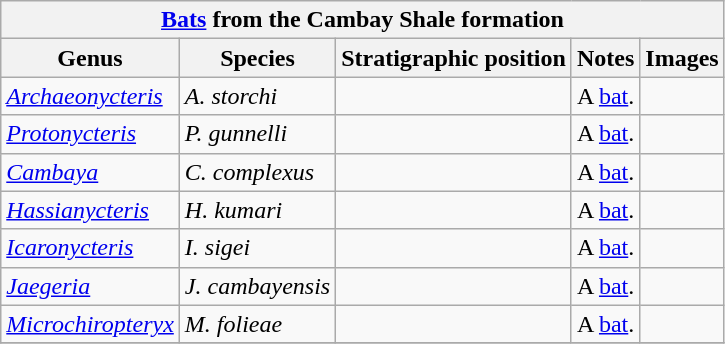<table class="wikitable" align="center">
<tr>
<th colspan="7" align="center"><strong><a href='#'>Bats</a> from the Cambay Shale formation</strong></th>
</tr>
<tr>
<th>Genus</th>
<th>Species</th>
<th>Stratigraphic position</th>
<th>Notes</th>
<th>Images</th>
</tr>
<tr>
<td><em><a href='#'>Archaeonycteris</a></em></td>
<td><em>  A. storchi</em></td>
<td></td>
<td>A <a href='#'>bat</a>.</td>
<td></td>
</tr>
<tr>
<td><em><a href='#'>Protonycteris</a></em></td>
<td><em>  P. gunnelli</em></td>
<td></td>
<td>A <a href='#'>bat</a>.</td>
<td></td>
</tr>
<tr>
<td><em><a href='#'>Cambaya</a></em></td>
<td><em>  C. complexus</em></td>
<td></td>
<td>A <a href='#'>bat</a>.</td>
<td></td>
</tr>
<tr>
<td><em><a href='#'>Hassianycteris</a></em></td>
<td><em>  H. kumari</em></td>
<td></td>
<td>A <a href='#'>bat</a>.</td>
<td></td>
</tr>
<tr>
<td><em><a href='#'>Icaronycteris</a></em></td>
<td><em>  I. sigei</em></td>
<td></td>
<td>A <a href='#'>bat</a>.</td>
<td></td>
</tr>
<tr>
<td><em><a href='#'>Jaegeria</a></em></td>
<td><em>  J. cambayensis</em></td>
<td></td>
<td>A <a href='#'>bat</a>.</td>
<td></td>
</tr>
<tr>
<td><em><a href='#'>Microchiropteryx</a></em></td>
<td><em>   M. folieae</em></td>
<td></td>
<td>A <a href='#'>bat</a>.</td>
<td></td>
</tr>
<tr>
</tr>
</table>
